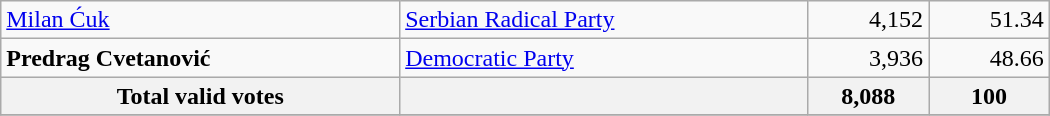<table style="width:700px;" class="wikitable">
<tr>
<td align="left"><a href='#'>Milan Ćuk</a></td>
<td align="left"><a href='#'>Serbian Radical Party</a></td>
<td align="right">4,152</td>
<td align="right">51.34</td>
</tr>
<tr>
<td align="left"><strong>Predrag Cvetanović</strong></td>
<td align="left"><a href='#'>Democratic Party</a></td>
<td align="right">3,936</td>
<td align="right">48.66</td>
</tr>
<tr>
<th align="left">Total valid votes</th>
<th align="left"></th>
<th align="right">8,088</th>
<th align="right">100</th>
</tr>
<tr>
</tr>
</table>
